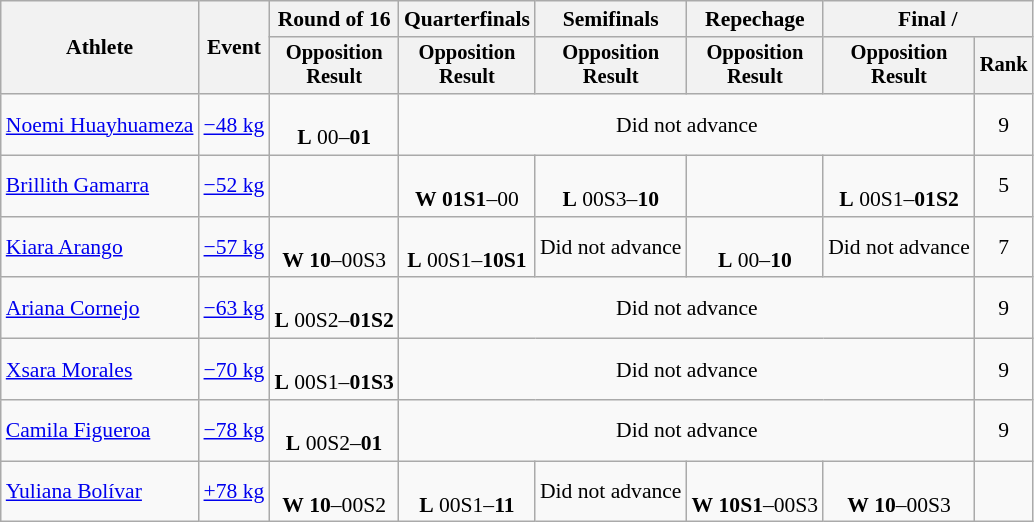<table class="wikitable" style="font-size:90%">
<tr>
<th rowspan=2>Athlete</th>
<th rowspan=2>Event</th>
<th>Round of 16</th>
<th>Quarterfinals</th>
<th>Semifinals</th>
<th>Repechage</th>
<th colspan=2>Final / </th>
</tr>
<tr style="font-size:95%">
<th>Opposition<br>Result</th>
<th>Opposition<br>Result</th>
<th>Opposition<br>Result</th>
<th>Opposition<br>Result</th>
<th>Opposition<br>Result</th>
<th>Rank</th>
</tr>
<tr align=center>
<td align=left><a href='#'>Noemi Huayhuameza</a></td>
<td align=left><a href='#'>−48 kg</a></td>
<td><br><strong>L</strong> 00–<strong>01</strong></td>
<td colspan=4>Did not advance</td>
<td>9</td>
</tr>
<tr align=center>
<td align=left><a href='#'>Brillith Gamarra</a></td>
<td align=left><a href='#'>−52 kg</a></td>
<td></td>
<td><br><strong>W</strong> <strong>01S1</strong>–00</td>
<td><br><strong>L</strong> 00S3–<strong>10</strong></td>
<td></td>
<td><br><strong>L</strong> 00S1–<strong>01S2</strong></td>
<td>5</td>
</tr>
<tr align=center>
<td align=left><a href='#'>Kiara Arango</a></td>
<td align=left><a href='#'>−57 kg</a></td>
<td><br><strong>W</strong> <strong>10</strong>–00S3</td>
<td><br><strong>L</strong> 00S1–<strong>10S1</strong></td>
<td>Did not advance</td>
<td><br><strong>L</strong> 00–<strong>10</strong></td>
<td>Did not advance</td>
<td>7</td>
</tr>
<tr align=center>
<td align=left><a href='#'>Ariana Cornejo</a></td>
<td align=left><a href='#'>−63 kg</a></td>
<td><br><strong>L</strong> 00S2–<strong>01S2</strong></td>
<td colspan=4>Did not advance</td>
<td>9</td>
</tr>
<tr align=center>
<td align=left><a href='#'>Xsara Morales</a></td>
<td align=left><a href='#'>−70 kg</a></td>
<td><br><strong>L</strong> 00S1–<strong>01S3</strong></td>
<td colspan=4>Did not advance</td>
<td>9</td>
</tr>
<tr align=center>
<td align=left><a href='#'>Camila Figueroa</a></td>
<td align=left><a href='#'>−78 kg</a></td>
<td><br><strong>L</strong> 00S2–<strong>01</strong></td>
<td colspan=4>Did not advance</td>
<td>9</td>
</tr>
<tr align=center>
<td align=left><a href='#'>Yuliana Bolívar</a></td>
<td align=left><a href='#'>+78 kg</a></td>
<td><br><strong>W</strong> <strong>10</strong>–00S2</td>
<td><br><strong>L</strong> 00S1–<strong>11</strong></td>
<td>Did not advance</td>
<td><br><strong>W</strong> <strong>10S1</strong>–00S3</td>
<td><br><strong>W</strong> <strong>10</strong>–00S3</td>
<td></td>
</tr>
</table>
